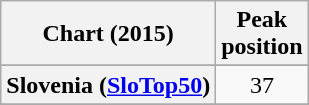<table class="wikitable sortable plainrowheaders" style="text-align:center">
<tr>
<th scope="col">Chart (2015)</th>
<th scope="col">Peak<br>position</th>
</tr>
<tr>
</tr>
<tr>
</tr>
<tr>
</tr>
<tr>
</tr>
<tr>
</tr>
<tr>
</tr>
<tr>
</tr>
<tr>
<th scope="row">Slovenia (<a href='#'>SloTop50</a>)</th>
<td>37</td>
</tr>
<tr>
</tr>
<tr>
</tr>
<tr>
</tr>
</table>
